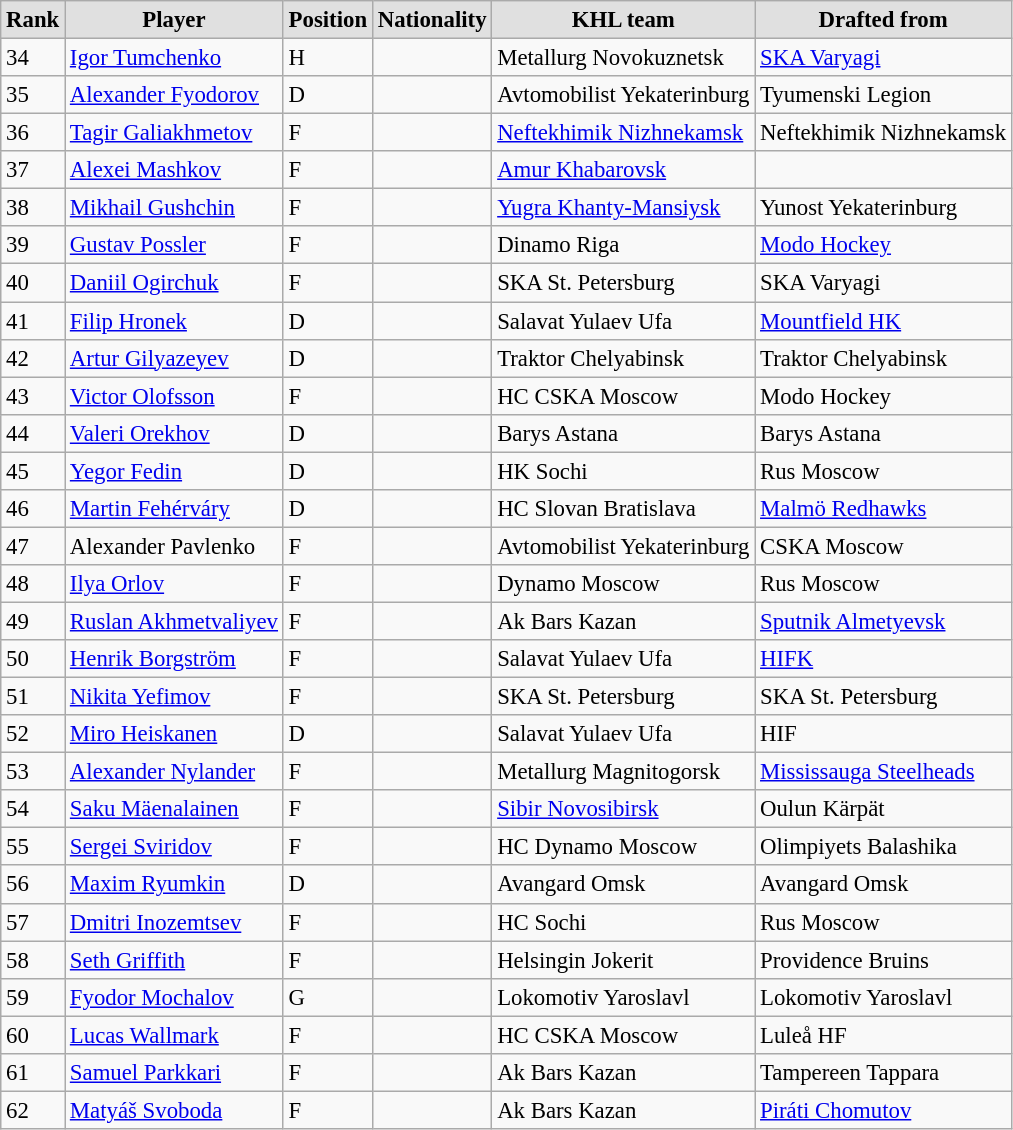<table style="font-size: 95%; text-align: left;" class="wikitable alternance">
<tr>
<th scope="col" style="background: #e0e0e0;">Rank</th>
<th scope="col" style="background: #e0e0e0;">Player</th>
<th scope="col" style="background: #e0e0e0;">Position</th>
<th scope="col" style="background: #e0e0e0;">Nationality</th>
<th scope="col" style="background: #e0e0e0;">KHL team</th>
<th scope="col" style="background: #e0e0e0;">Drafted from</th>
</tr>
<tr>
<td>34</td>
<td><a href='#'>Igor Tumchenko</a></td>
<td>H</td>
<td></td>
<td>Metallurg Novokuznetsk</td>
<td><a href='#'>SKA Varyagi</a></td>
</tr>
<tr>
<td>35</td>
<td><a href='#'>Alexander Fyodorov</a></td>
<td>D</td>
<td></td>
<td>Avtomobilist Yekaterinburg</td>
<td>Tyumenski Legion</td>
</tr>
<tr>
<td>36</td>
<td><a href='#'>Tagir Galiakhmetov</a></td>
<td>F</td>
<td></td>
<td><a href='#'>Neftekhimik Nizhnekamsk</a></td>
<td>Neftekhimik Nizhnekamsk</td>
</tr>
<tr>
<td>37</td>
<td><a href='#'>Alexei Mashkov</a></td>
<td>F</td>
<td></td>
<td><a href='#'>Amur Khabarovsk</a></td>
<td></td>
</tr>
<tr>
<td>38</td>
<td><a href='#'>Mikhail Gushchin</a></td>
<td>F</td>
<td></td>
<td><a href='#'>Yugra Khanty-Mansiysk</a></td>
<td>Yunost Yekaterinburg</td>
</tr>
<tr>
<td>39</td>
<td><a href='#'>Gustav Possler</a></td>
<td>F</td>
<td></td>
<td>Dinamo Riga</td>
<td><a href='#'>Modo Hockey</a></td>
</tr>
<tr>
<td>40</td>
<td><a href='#'>Daniil Ogirchuk</a></td>
<td>F</td>
<td></td>
<td>SKA St. Petersburg</td>
<td>SKA Varyagi</td>
</tr>
<tr>
<td>41</td>
<td><a href='#'>Filip Hronek</a></td>
<td>D</td>
<td></td>
<td>Salavat Yulaev Ufa</td>
<td><a href='#'>Mountfield HK</a></td>
</tr>
<tr>
<td>42</td>
<td><a href='#'>Artur Gilyazeyev</a></td>
<td>D</td>
<td></td>
<td>Traktor Chelyabinsk</td>
<td>Traktor Chelyabinsk</td>
</tr>
<tr>
<td>43</td>
<td><a href='#'>Victor Olofsson</a></td>
<td>F</td>
<td></td>
<td>HC CSKA Moscow</td>
<td>Modo Hockey</td>
</tr>
<tr>
<td>44</td>
<td><a href='#'>Valeri Orekhov</a></td>
<td>D</td>
<td></td>
<td>Barys Astana</td>
<td>Barys Astana</td>
</tr>
<tr>
<td>45</td>
<td><a href='#'>Yegor Fedin</a></td>
<td>D</td>
<td></td>
<td>HK Sochi</td>
<td>Rus Moscow</td>
</tr>
<tr>
<td>46</td>
<td><a href='#'>Martin Fehérváry</a></td>
<td>D</td>
<td></td>
<td>HC Slovan Bratislava</td>
<td><a href='#'>Malmö Redhawks</a></td>
</tr>
<tr>
<td>47</td>
<td>Alexander Pavlenko</td>
<td>F</td>
<td></td>
<td>Avtomobilist Yekaterinburg</td>
<td>CSKA Moscow</td>
</tr>
<tr>
<td>48</td>
<td><a href='#'>Ilya Orlov</a></td>
<td>F</td>
<td></td>
<td>Dynamo Moscow</td>
<td>Rus Moscow</td>
</tr>
<tr>
<td>49</td>
<td><a href='#'>Ruslan Akhmetvaliyev</a></td>
<td>F</td>
<td></td>
<td>Ak Bars Kazan</td>
<td><a href='#'>Sputnik Almetyevsk</a></td>
</tr>
<tr>
<td>50</td>
<td><a href='#'>Henrik Borgström</a></td>
<td>F</td>
<td></td>
<td>Salavat Yulaev Ufa</td>
<td><a href='#'>HIFK</a></td>
</tr>
<tr>
<td>51</td>
<td><a href='#'>Nikita Yefimov</a></td>
<td>F</td>
<td></td>
<td>SKA St. Petersburg</td>
<td>SKA St. Petersburg</td>
</tr>
<tr>
<td>52</td>
<td><a href='#'>Miro Heiskanen</a></td>
<td>D</td>
<td></td>
<td>Salavat Yulaev Ufa</td>
<td>HIF</td>
</tr>
<tr>
<td>53</td>
<td><a href='#'>Alexander Nylander</a></td>
<td>F</td>
<td></td>
<td>Metallurg Magnitogorsk</td>
<td><a href='#'>Mississauga Steelheads</a></td>
</tr>
<tr>
<td>54</td>
<td><a href='#'>Saku Mäenalainen</a></td>
<td>F</td>
<td></td>
<td><a href='#'>Sibir Novosibirsk</a></td>
<td>Oulun Kärpät</td>
</tr>
<tr>
<td>55</td>
<td><a href='#'>Sergei Sviridov</a></td>
<td>F</td>
<td></td>
<td>HC Dynamo Moscow</td>
<td>Olimpiyets Balashika</td>
</tr>
<tr>
<td>56</td>
<td><a href='#'>Maxim Ryumkin</a></td>
<td>D</td>
<td></td>
<td>Avangard Omsk</td>
<td>Avangard Omsk</td>
</tr>
<tr>
<td>57</td>
<td><a href='#'>Dmitri Inozemtsev</a></td>
<td>F</td>
<td></td>
<td>HC Sochi</td>
<td>Rus Moscow</td>
</tr>
<tr>
<td>58</td>
<td><a href='#'>Seth Griffith</a></td>
<td>F</td>
<td></td>
<td>Helsingin Jokerit</td>
<td>Providence Bruins</td>
</tr>
<tr>
<td>59</td>
<td><a href='#'>Fyodor Mochalov</a></td>
<td>G</td>
<td></td>
<td>Lokomotiv Yaroslavl</td>
<td>Lokomotiv Yaroslavl</td>
</tr>
<tr>
<td>60</td>
<td><a href='#'>Lucas Wallmark</a></td>
<td>F</td>
<td></td>
<td>HC CSKA Moscow</td>
<td>Luleå HF</td>
</tr>
<tr>
<td>61</td>
<td><a href='#'>Samuel Parkkari</a></td>
<td>F</td>
<td></td>
<td>Ak Bars Kazan</td>
<td>Tampereen Tappara</td>
</tr>
<tr>
<td>62</td>
<td><a href='#'>Matyáš Svoboda</a></td>
<td>F</td>
<td></td>
<td>Ak Bars Kazan</td>
<td><a href='#'>Piráti Chomutov</a></td>
</tr>
</table>
